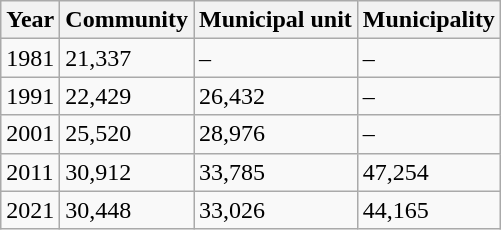<table class="wikitable">
<tr>
<th>Year</th>
<th>Community</th>
<th>Municipal unit</th>
<th>Municipality</th>
</tr>
<tr>
<td>1981</td>
<td>21,337</td>
<td>–</td>
<td>–</td>
</tr>
<tr>
<td>1991</td>
<td>22,429</td>
<td>26,432</td>
<td>–</td>
</tr>
<tr>
<td>2001</td>
<td>25,520</td>
<td>28,976</td>
<td>–</td>
</tr>
<tr>
<td>2011</td>
<td>30,912</td>
<td>33,785</td>
<td>47,254</td>
</tr>
<tr>
<td>2021</td>
<td>30,448</td>
<td>33,026</td>
<td>44,165</td>
</tr>
</table>
